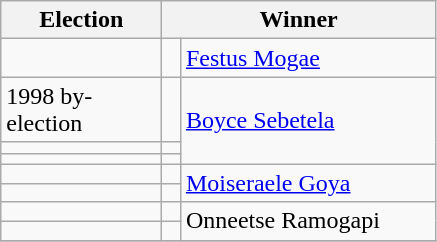<table class=wikitable>
<tr>
<th width=100>Election</th>
<th width=175 colspan=2>Winner</th>
</tr>
<tr>
<td></td>
<td width=5 bgcolor=></td>
<td><a href='#'>Festus Mogae</a></td>
</tr>
<tr>
<td>1998 by-election</td>
<td width=5 bgcolor=></td>
<td rowspan=3><a href='#'>Boyce Sebetela</a></td>
</tr>
<tr>
<td></td>
<td width=5 bgcolor=></td>
</tr>
<tr>
<td></td>
<td width=5 bgcolor=></td>
</tr>
<tr>
<td></td>
<td width=5 bgcolor=></td>
<td rowspan=2><a href='#'>Moiseraele Goya</a></td>
</tr>
<tr>
<td></td>
<td bgcolor=></td>
</tr>
<tr>
<td></td>
<td bgcolor=></td>
<td rowspan=2>Onneetse Ramogapi</td>
</tr>
<tr>
<td></td>
<td width=5 bgcolor=></td>
</tr>
<tr>
</tr>
</table>
